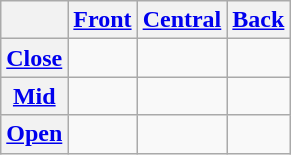<table class="wikitable" style="text-align:center">
<tr>
<th></th>
<th><a href='#'>Front</a></th>
<th><a href='#'>Central</a></th>
<th><a href='#'>Back</a></th>
</tr>
<tr>
<th><a href='#'>Close</a></th>
<td></td>
<td></td>
<td></td>
</tr>
<tr>
<th><a href='#'>Mid</a></th>
<td></td>
<td></td>
<td></td>
</tr>
<tr>
<th><a href='#'>Open</a></th>
<td></td>
<td></td>
<td></td>
</tr>
</table>
